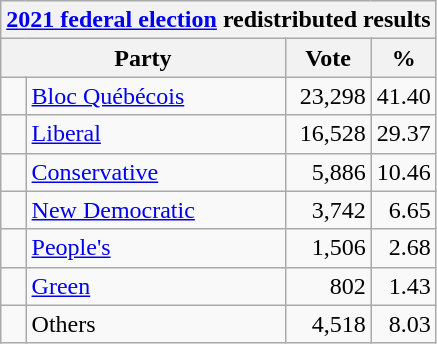<table class="wikitable">
<tr>
<th colspan="4"><a href='#'>2021 federal election</a> redistributed results</th>
</tr>
<tr>
<th bgcolor="#DDDDFF" width="130px" colspan="2">Party</th>
<th bgcolor="#DDDDFF" width="50px">Vote</th>
<th bgcolor="#DDDDFF" width="30px">%</th>
</tr>
<tr>
<td> </td>
<td><a href='#'>Bloc Québécois</a></td>
<td align=right>23,298</td>
<td align=right>41.40</td>
</tr>
<tr>
<td> </td>
<td><a href='#'>Liberal</a></td>
<td align=right>16,528</td>
<td align=right>29.37</td>
</tr>
<tr>
<td> </td>
<td><a href='#'>Conservative</a></td>
<td align=right>5,886</td>
<td align=right>10.46</td>
</tr>
<tr>
<td> </td>
<td><a href='#'>New Democratic</a></td>
<td align=right>3,742</td>
<td align=right>6.65</td>
</tr>
<tr>
<td> </td>
<td><a href='#'>People's</a></td>
<td align=right>1,506</td>
<td align=right>2.68</td>
</tr>
<tr>
<td> </td>
<td><a href='#'>Green</a></td>
<td align=right>802</td>
<td align=right>1.43</td>
</tr>
<tr>
<td> </td>
<td>Others</td>
<td align=right>4,518</td>
<td align=right>8.03</td>
</tr>
</table>
